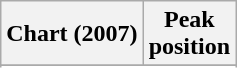<table class="wikitable plainrowheaders sortable">
<tr>
<th scope="col">Chart (2007)</th>
<th scope="col">Peak<br>position</th>
</tr>
<tr>
</tr>
<tr>
</tr>
<tr>
</tr>
<tr>
</tr>
</table>
